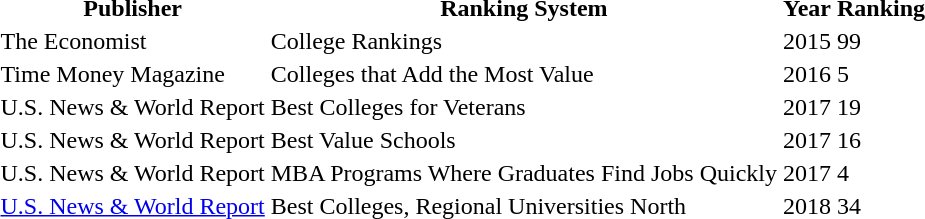<table style="text-align:center class="wikitable sortable" style="margin: float">
<tr>
<th>Publisher</th>
<th>Ranking System</th>
<th>Year</th>
<th>Ranking</th>
</tr>
<tr>
<td>The Economist</td>
<td>College Rankings</td>
<td>2015</td>
<td>99</td>
</tr>
<tr>
<td>Time Money Magazine</td>
<td>Colleges that Add the Most Value</td>
<td>2016</td>
<td>5</td>
</tr>
<tr>
<td>U.S. News & World Report</td>
<td>Best Colleges for Veterans</td>
<td>2017</td>
<td>19</td>
</tr>
<tr>
<td>U.S. News & World Report</td>
<td>Best Value Schools</td>
<td>2017</td>
<td>16</td>
</tr>
<tr>
<td>U.S. News & World Report</td>
<td>MBA Programs Where Graduates Find Jobs Quickly</td>
<td>2017</td>
<td>4</td>
</tr>
<tr>
<td><a href='#'>U.S. News & World Report</a></td>
<td>Best Colleges, Regional Universities North</td>
<td>2018</td>
<td>34</td>
</tr>
<tr>
</tr>
</table>
